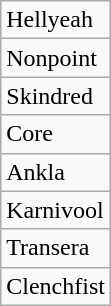<table class="wikitable">
<tr>
<td>Hellyeah</td>
</tr>
<tr>
<td>Nonpoint</td>
</tr>
<tr>
<td>Skindred</td>
</tr>
<tr>
<td>Core</td>
</tr>
<tr>
<td>Ankla</td>
</tr>
<tr>
<td>Karnivool</td>
</tr>
<tr>
<td>Transera</td>
</tr>
<tr>
<td>Clenchfist</td>
</tr>
</table>
